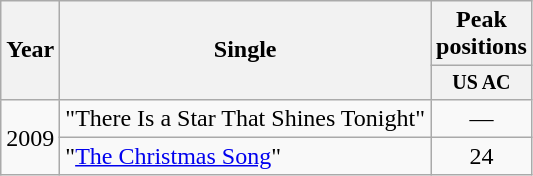<table class="wikitable" style="text-align:center;">
<tr>
<th rowspan="2">Year</th>
<th rowspan="2">Single</th>
<th colspan="2">Peak<br>positions</th>
</tr>
<tr style="font-size:smaller;">
<th>US AC</th>
</tr>
<tr>
<td rowspan="2">2009</td>
<td align="left">"There Is a Star That Shines Tonight"</td>
<td>—</td>
</tr>
<tr>
<td align="left">"<a href='#'>The Christmas Song</a>"</td>
<td>24</td>
</tr>
</table>
